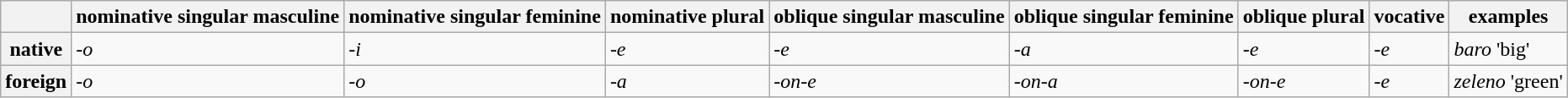<table class="wikitable">
<tr>
<th></th>
<th>nominative singular masculine</th>
<th>nominative singular feminine</th>
<th>nominative plural</th>
<th>oblique singular masculine</th>
<th>oblique singular feminine</th>
<th>oblique plural</th>
<th>vocative</th>
<th>examples</th>
</tr>
<tr>
<th>native</th>
<td>-<em>o</em></td>
<td><em>-i</em></td>
<td>-<em>e</em></td>
<td>-<em>e</em></td>
<td><em>-a</em></td>
<td><em>-e</em></td>
<td><em>-e</em></td>
<td><em>baro</em> 'big'</td>
</tr>
<tr>
<th>foreign</th>
<td>-<em>o</em></td>
<td><em>-o</em></td>
<td>-<em>a</em></td>
<td><em>-on-e</em></td>
<td><em>-on-a</em></td>
<td><em>-on-e</em></td>
<td><em>-e</em></td>
<td><em>zeleno</em> 'green'</td>
</tr>
</table>
